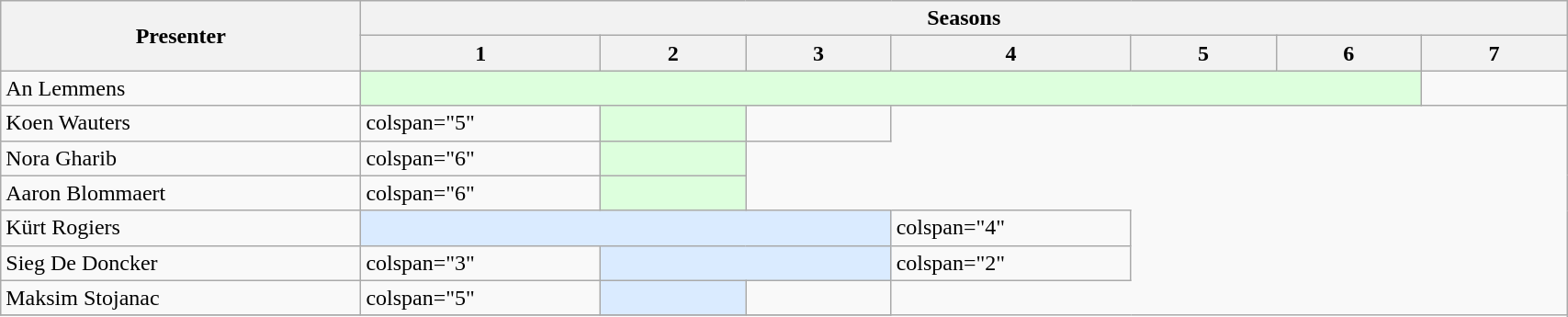<table class="wikitable" width="90%">
<tr>
<th rowspan="2" width="23%">Presenter</th>
<th colspan="7">Seasons</th>
</tr>
<tr>
<th width="45">1</th>
<th width="45">2</th>
<th width="45">3</th>
<th width="45">4</th>
<th width="45">5</th>
<th width="45">6</th>
<th width="45">7</th>
</tr>
<tr>
<td>An Lemmens</td>
<td colspan="6" style="background:#ddffdd"></td>
<td></td>
</tr>
<tr>
<td>Koen Wauters</td>
<td>colspan="5" </td>
<td style="background:#ddffdd"></td>
<td></td>
</tr>
<tr>
<td>Nora Gharib</td>
<td>colspan="6" </td>
<td style="background:#ddffdd"></td>
</tr>
<tr>
<td>Aaron Blommaert</td>
<td>colspan="6" </td>
<td style="background:#ddffdd"></td>
</tr>
<tr>
<td>Kürt Rogiers</td>
<td colspan="3" style="background:#DAEBFF"></td>
<td>colspan="4" </td>
</tr>
<tr>
<td>Sieg De Doncker</td>
<td>colspan="3" </td>
<td colspan="2" style="background:#DAEBFF"></td>
<td>colspan="2" </td>
</tr>
<tr>
<td>Maksim Stojanac</td>
<td>colspan="5" </td>
<td style="background:#DAEBFF"></td>
<td></td>
</tr>
<tr>
</tr>
</table>
